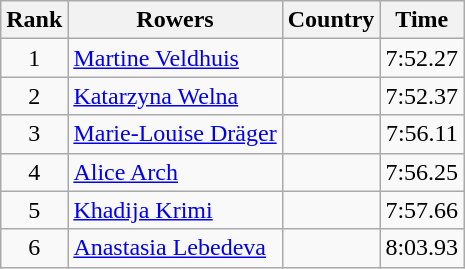<table class="wikitable" style="text-align:center">
<tr>
<th>Rank</th>
<th>Rowers</th>
<th>Country</th>
<th>Time</th>
</tr>
<tr>
<td>1</td>
<td align="left"><a href='#'>Martine Veldhuis</a></td>
<td align="left"></td>
<td>7:52.27</td>
</tr>
<tr>
<td>2</td>
<td align="left"><a href='#'>Katarzyna Welna</a></td>
<td align="left"></td>
<td>7:52.37</td>
</tr>
<tr>
<td>3</td>
<td align="left"><a href='#'>Marie-Louise Dräger</a></td>
<td align="left"></td>
<td>7:56.11</td>
</tr>
<tr>
<td>4</td>
<td align="left"><a href='#'>Alice Arch</a></td>
<td align="left"></td>
<td>7:56.25</td>
</tr>
<tr>
<td>5</td>
<td align="left"><a href='#'>Khadija Krimi</a></td>
<td align="left"></td>
<td>7:57.66</td>
</tr>
<tr>
<td>6</td>
<td align="left"><a href='#'>Anastasia Lebedeva</a></td>
<td align="left"></td>
<td>8:03.93</td>
</tr>
</table>
